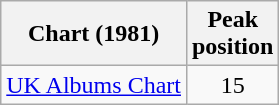<table class="wikitable">
<tr>
<th>Chart (1981)</th>
<th>Peak<br>position</th>
</tr>
<tr>
<td><a href='#'>UK Albums Chart</a></td>
<td align="center">15</td>
</tr>
</table>
